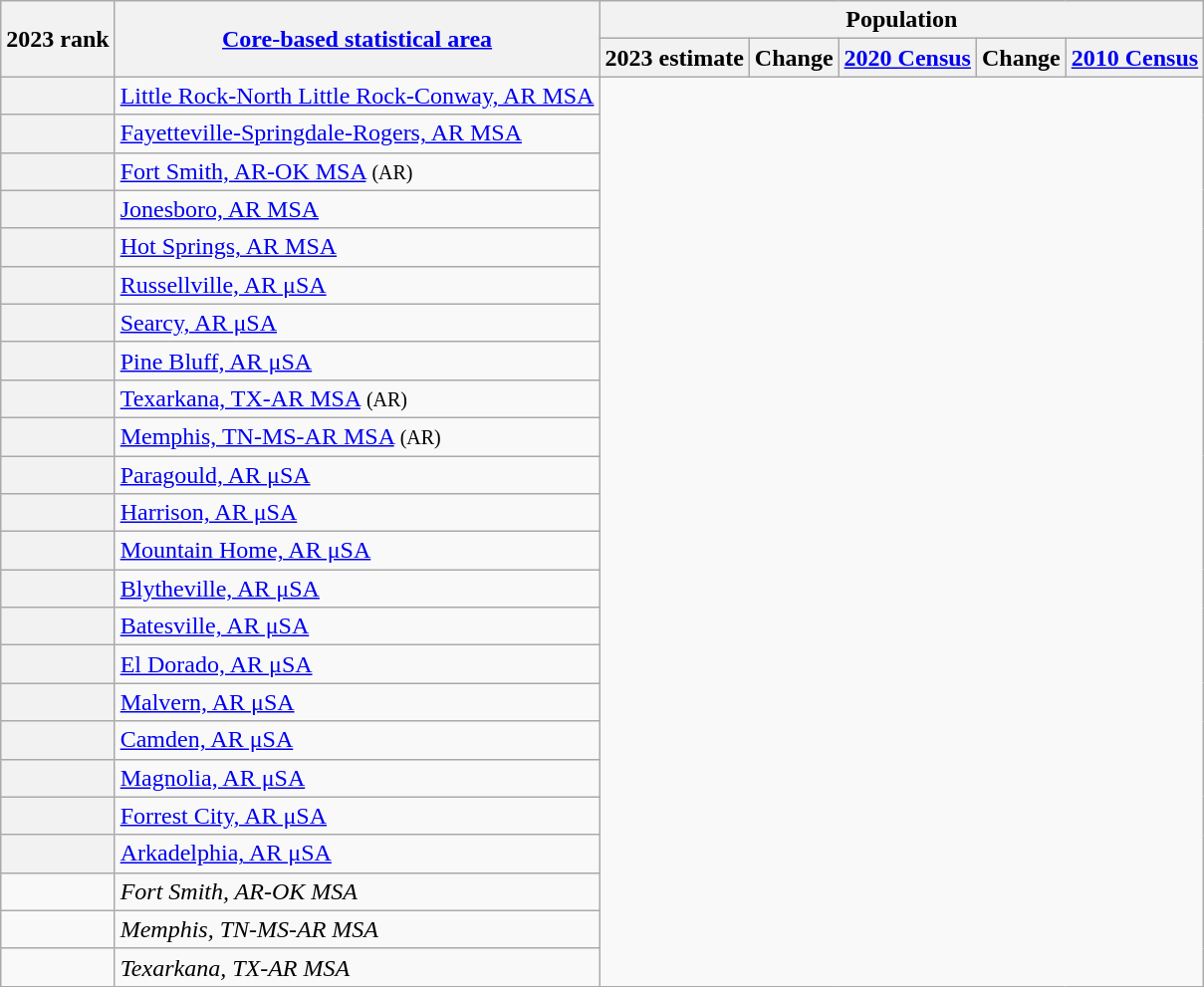<table class="wikitable sortable">
<tr>
<th scope=col rowspan=2>2023 rank</th>
<th scope=col rowspan=2><a href='#'>Core-based statistical area</a></th>
<th colspan=5>Population</th>
</tr>
<tr>
<th scope=col>2023 estimate</th>
<th scope=col>Change</th>
<th scope=col><a href='#'>2020 Census</a></th>
<th scope=col>Change</th>
<th scope=col><a href='#'>2010 Census</a></th>
</tr>
<tr>
<th scope=row></th>
<td><a href='#'>Little Rock-North Little Rock-Conway, AR MSA</a><br></td>
</tr>
<tr>
<th scope=row></th>
<td><a href='#'>Fayetteville-Springdale-Rogers, AR MSA</a><br></td>
</tr>
<tr>
<th scope=row></th>
<td><a href='#'>Fort Smith, AR-OK MSA</a> <small>(AR)</small><br></td>
</tr>
<tr>
<th scope=row></th>
<td><a href='#'>Jonesboro, AR MSA</a><br></td>
</tr>
<tr>
<th scope=row></th>
<td><a href='#'>Hot Springs, AR MSA</a><br></td>
</tr>
<tr>
<th scope=row></th>
<td><a href='#'>Russellville, AR μSA</a><br></td>
</tr>
<tr>
<th scope=row></th>
<td><a href='#'>Searcy, AR μSA</a><br></td>
</tr>
<tr>
<th scope=row></th>
<td><a href='#'>Pine Bluff, AR μSA</a><br></td>
</tr>
<tr>
<th scope=row></th>
<td><a href='#'>Texarkana, TX-AR MSA</a> <small>(AR)</small><br></td>
</tr>
<tr>
<th scope=row></th>
<td><a href='#'>Memphis, TN-MS-AR MSA</a> <small>(AR)</small><br></td>
</tr>
<tr>
<th scope=row></th>
<td><a href='#'>Paragould, AR μSA</a><br></td>
</tr>
<tr>
<th scope=row></th>
<td><a href='#'>Harrison, AR μSA</a><br></td>
</tr>
<tr>
<th scope=row></th>
<td><a href='#'>Mountain Home, AR μSA</a><br></td>
</tr>
<tr>
<th scope=row></th>
<td><a href='#'>Blytheville, AR μSA</a><br></td>
</tr>
<tr>
<th scope=row></th>
<td><a href='#'>Batesville, AR μSA</a><br></td>
</tr>
<tr>
<th scope=row></th>
<td><a href='#'>El Dorado, AR μSA</a><br></td>
</tr>
<tr>
<th scope=row></th>
<td><a href='#'>Malvern, AR μSA</a><br></td>
</tr>
<tr>
<th scope=row></th>
<td><a href='#'>Camden, AR μSA</a><br></td>
</tr>
<tr>
<th scope=row></th>
<td><a href='#'>Magnolia, AR μSA</a><br></td>
</tr>
<tr>
<th scope=row></th>
<td><a href='#'>Forrest City, AR μSA</a><br></td>
</tr>
<tr>
<th scope=row></th>
<td><a href='#'>Arkadelphia, AR μSA</a><br></td>
</tr>
<tr>
<td></td>
<td><em><span>Fort Smith, AR-OK MSA</span></em><br></td>
</tr>
<tr>
<td></td>
<td><em><span>Memphis, TN-MS-AR MSA</span></em><br></td>
</tr>
<tr>
<td></td>
<td><em><span>Texarkana, TX-AR MSA</span></em><br></td>
</tr>
</table>
